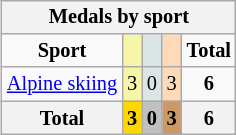<table class="wikitable" style="font-size:85%;float:right">
<tr style="background:#efefef;">
<th colspan=5><strong>Medals by sport</strong></th>
</tr>
<tr align=center>
<td><strong>Sport</strong></td>
<td bgcolor=#f7f6a8></td>
<td bgcolor=#dce5e5></td>
<td bgcolor=#ffdab9></td>
<td><strong>Total</strong></td>
</tr>
<tr align=center>
<td><a href='#'>Alpine skiing</a></td>
<td style="background:#F7F6A8;">3</td>
<td style="background:#DCE5E5;">0</td>
<td style="background:#FFDAB9;">3</td>
<td><strong>6</strong></td>
</tr>
<tr align=center>
<th><strong>Total</strong></th>
<th style="background:gold;"><strong>3</strong></th>
<th style="background:silver;"><strong>0</strong></th>
<th style="background:#c96;"><strong>3</strong></th>
<th><strong>6</strong></th>
</tr>
</table>
